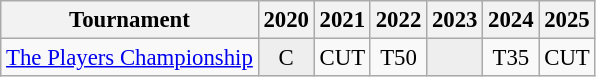<table class="wikitable" style="font-size:95%;text-align:center;">
<tr>
<th>Tournament</th>
<th>2020</th>
<th>2021</th>
<th>2022</th>
<th>2023</th>
<th>2024</th>
<th>2025</th>
</tr>
<tr>
<td align=left><a href='#'>The Players Championship</a></td>
<td style="background:#eeeeee;">C</td>
<td>CUT</td>
<td>T50</td>
<td style="background:#eeeeee;"></td>
<td>T35</td>
<td>CUT</td>
</tr>
</table>
